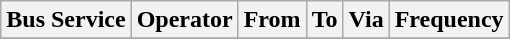<table class="wikitable vatop">
<tr>
<th>Bus Service</th>
<th>Operator</th>
<th>From</th>
<th>To</th>
<th>Via</th>
<th>Frequency</th>
</tr>
<tr>
</tr>
</table>
